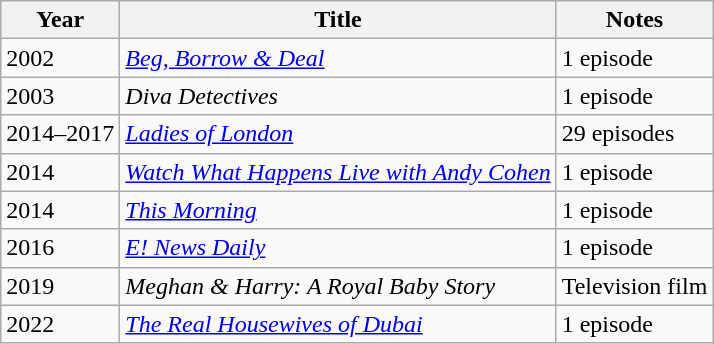<table class="wikitable sortable">
<tr>
<th>Year</th>
<th>Title</th>
<th>Notes</th>
</tr>
<tr>
<td>2002</td>
<td><em><a href='#'>Beg, Borrow & Deal</a></em></td>
<td>1 episode</td>
</tr>
<tr>
<td>2003</td>
<td><em>Diva Detectives</em></td>
<td>1 episode</td>
</tr>
<tr>
<td>2014–2017</td>
<td><em><a href='#'>Ladies of London</a></em></td>
<td>29 episodes</td>
</tr>
<tr>
<td>2014</td>
<td><em><a href='#'>Watch What Happens Live with Andy Cohen</a></em></td>
<td>1 episode</td>
</tr>
<tr>
<td>2014</td>
<td><em><a href='#'>This Morning</a></em></td>
<td>1 episode</td>
</tr>
<tr>
<td>2016</td>
<td><em><a href='#'>E! News Daily</a></em></td>
<td>1 episode</td>
</tr>
<tr>
<td>2019</td>
<td><em>Meghan & Harry: A Royal Baby Story</em></td>
<td>Television film</td>
</tr>
<tr>
<td>2022</td>
<td><em><a href='#'>The Real Housewives of Dubai</a></em></td>
<td>1 episode</td>
</tr>
</table>
